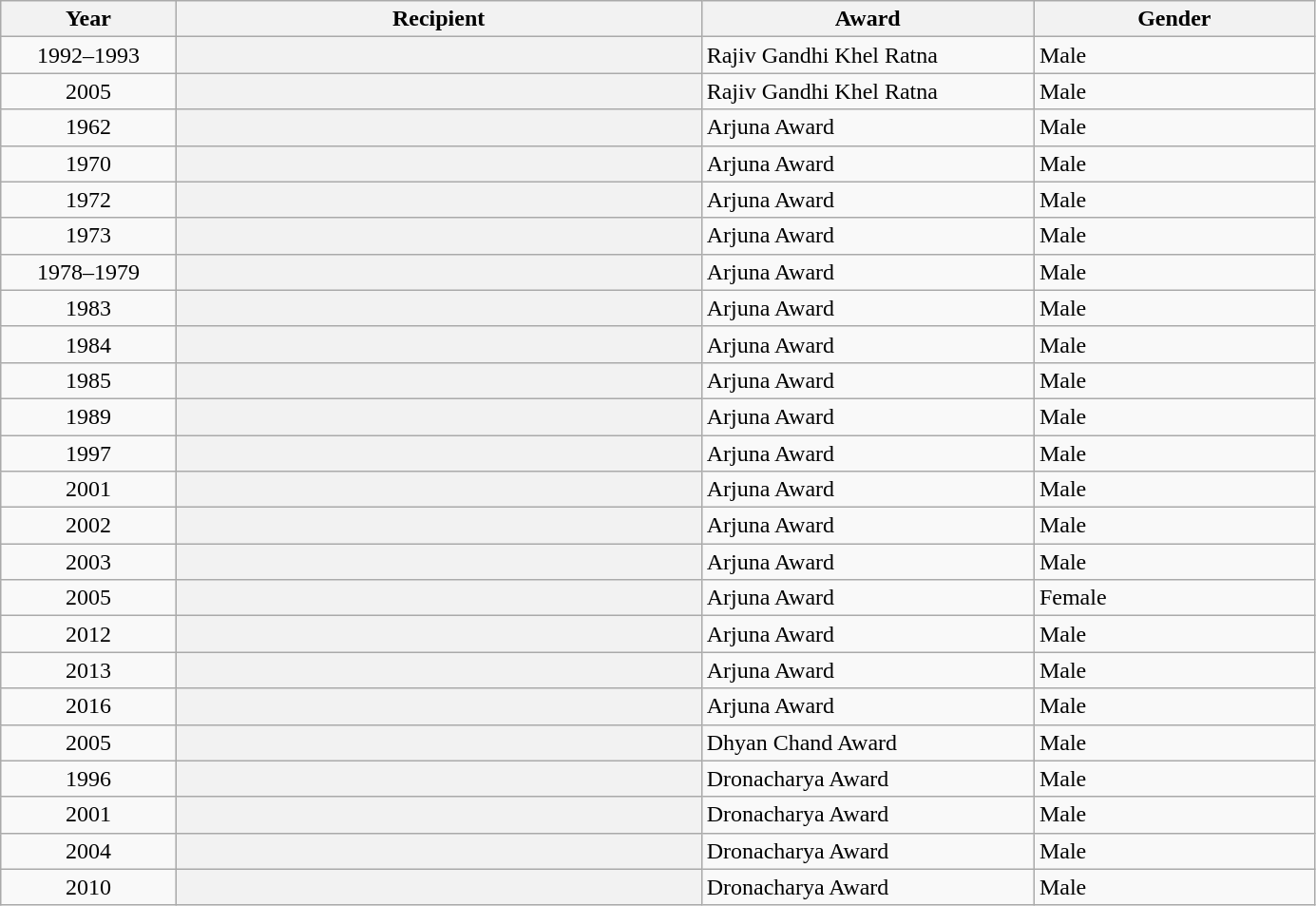<table class="wikitable plainrowheaders sortable" style="width:73%">
<tr>
<th scope="col" style="width:10%">Year</th>
<th scope="col" style="width:30%">Recipient</th>
<th scope="col" style="width:19%">Award</th>
<th scope="col" style="width:16%">Gender</th>
</tr>
<tr>
<td style="text-align:center;">1992–1993</td>
<th scope="row"></th>
<td>Rajiv Gandhi Khel Ratna</td>
<td>Male</td>
</tr>
<tr>
<td style="text-align:center;">2005</td>
<th scope="row"></th>
<td>Rajiv Gandhi Khel Ratna</td>
<td>Male</td>
</tr>
<tr>
<td style="text-align:center;">1962</td>
<th scope="row"></th>
<td>Arjuna Award</td>
<td>Male</td>
</tr>
<tr>
<td style="text-align:center;">1970</td>
<th scope="row"></th>
<td>Arjuna Award</td>
<td>Male</td>
</tr>
<tr>
<td style="text-align:center;">1972</td>
<th scope="row"></th>
<td>Arjuna Award</td>
<td>Male</td>
</tr>
<tr>
<td style="text-align:center;">1973</td>
<th scope="row"></th>
<td>Arjuna Award</td>
<td>Male</td>
</tr>
<tr>
<td style="text-align:center;">1978–1979</td>
<th scope="row"></th>
<td>Arjuna Award</td>
<td>Male</td>
</tr>
<tr>
<td style="text-align:center;">1983</td>
<th scope="row"></th>
<td>Arjuna Award</td>
<td>Male</td>
</tr>
<tr>
<td style="text-align:center;">1984</td>
<th scope="row"></th>
<td>Arjuna Award</td>
<td>Male</td>
</tr>
<tr>
<td style="text-align:center;">1985</td>
<th scope="row"></th>
<td>Arjuna Award</td>
<td>Male</td>
</tr>
<tr>
<td style="text-align:center;">1989</td>
<th scope="row"></th>
<td>Arjuna Award</td>
<td>Male</td>
</tr>
<tr>
<td style="text-align:center;">1997</td>
<th scope="row"></th>
<td>Arjuna Award</td>
<td>Male</td>
</tr>
<tr>
<td style="text-align:center;">2001</td>
<th scope="row"></th>
<td>Arjuna Award</td>
<td>Male</td>
</tr>
<tr>
<td style="text-align:center;">2002</td>
<th scope="row"></th>
<td>Arjuna Award</td>
<td>Male</td>
</tr>
<tr>
<td style="text-align:center;">2003</td>
<th scope="row"></th>
<td>Arjuna Award</td>
<td>Male</td>
</tr>
<tr>
<td style="text-align:center;">2005</td>
<th scope="row"></th>
<td>Arjuna Award</td>
<td>Female</td>
</tr>
<tr>
<td style="text-align:center;">2012</td>
<th scope="row"></th>
<td>Arjuna Award</td>
<td>Male</td>
</tr>
<tr>
<td style="text-align:center;">2013</td>
<th scope="row"></th>
<td>Arjuna Award</td>
<td>Male</td>
</tr>
<tr>
<td style="text-align:center;">2016</td>
<th scope="row"></th>
<td>Arjuna Award</td>
<td>Male</td>
</tr>
<tr>
<td style="text-align:center;">2005</td>
<th scope="row"></th>
<td>Dhyan Chand Award</td>
<td>Male</td>
</tr>
<tr>
<td style="text-align:center;">1996</td>
<th scope="row"></th>
<td>Dronacharya Award</td>
<td>Male</td>
</tr>
<tr>
<td style="text-align:center;">2001</td>
<th scope="row"></th>
<td>Dronacharya Award</td>
<td>Male</td>
</tr>
<tr>
<td style="text-align:center;">2004</td>
<th scope="row"></th>
<td>Dronacharya Award</td>
<td>Male</td>
</tr>
<tr>
<td style="text-align:center;">2010</td>
<th scope="row"></th>
<td>Dronacharya Award</td>
<td>Male</td>
</tr>
</table>
